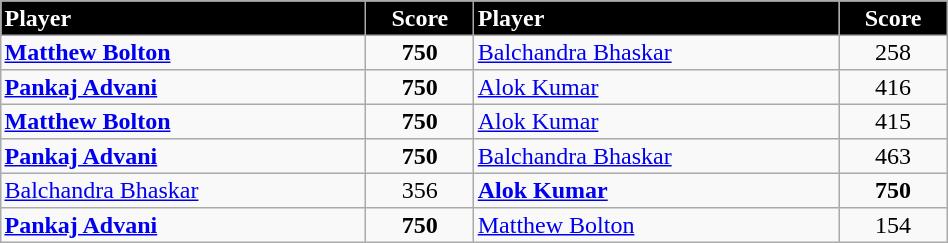<table border="2" cellpadding="2" cellspacing="0" style="margin: 0; background: #f9f9f9; border: 1px #aaa solid; border-collapse: collapse; font-size: 100%;" width=50%>
<tr>
<th bgcolor="000000" style="color:white; text-align:left" width=20%>Player</th>
<th bgcolor="000000" style="color:white; text-align:center" width=5%>Score</th>
<th bgcolor="000000" style="color:white; text-align:left" width=20%>Player</th>
<th bgcolor="000000" style="color:white; text-align:center" width= 5%>Score</th>
</tr>
<tr>
<td style="text-align:left"> <strong><a href='#'>Matthew Bolton</a></strong></td>
<td style="text-align:center"><strong>750</strong></td>
<td style="text-align:left"> <a href='#'>Balchandra Bhaskar</a></td>
<td style="text-align:center">258</td>
</tr>
<tr>
<td style="text-align:left"> <strong><a href='#'>Pankaj Advani</a> </strong></td>
<td style="text-align:center"><strong>750</strong></td>
<td style="text-align:left"> <a href='#'>Alok Kumar</a></td>
<td style="text-align:center">416</td>
</tr>
<tr>
<td style="text-align:left"> <strong><a href='#'>Matthew Bolton</a></strong></td>
<td style="text-align:center"><strong>750</strong></td>
<td style="text-align:left"> <a href='#'>Alok Kumar</a></td>
<td style="text-align:center">415</td>
</tr>
<tr>
<td style="text-align:left"> <strong><a href='#'>Pankaj Advani</a></strong></td>
<td style="text-align:center"><strong>750</strong></td>
<td style="text-align:left"> <a href='#'>Balchandra Bhaskar</a></td>
<td style="text-align:center">463</td>
</tr>
<tr>
<td style="text-align:left"> <a href='#'>Balchandra Bhaskar</a></td>
<td style="text-align:center">356</td>
<td style="text-align:left"> <strong><a href='#'>Alok Kumar</a></strong></td>
<td style="text-align:center"><strong>750</strong></td>
</tr>
<tr>
<td style="text-align:left"> <strong><a href='#'>Pankaj Advani</a></strong></td>
<td style="text-align:center"><strong>750</strong></td>
<td style="text-align:left"> <a href='#'>Matthew Bolton</a></td>
<td style="text-align:center">154</td>
</tr>
</table>
